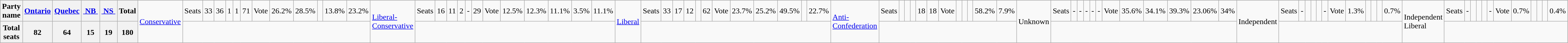<table class="wikitable">
<tr>
<th align="center" colspan=3>Party name</th>
<th><a href='#'>Ontario</a></th>
<th><a href='#'>Quebec</a></th>
<th><a href='#'> NB </a></th>
<th><a href='#'> NS </a></th>
<th>Total<br></th>
<td rowspan=2><a href='#'>Conservative</a></td>
<td>Seats</td>
<td align="right">33</td>
<td align="right">36</td>
<td align="right">1</td>
<td align="right">1</td>
<td align="right">71<br></td>
<td>Vote</td>
<td align="right">26.2%</td>
<td align="right">28.5%</td>
<td align="right"> </td>
<td align="right">13.8%</td>
<td align="right">23.2%<br></td>
<td rowspan=2><a href='#'>Liberal-Conservative</a></td>
<td>Seats</td>
<td align="right">16</td>
<td align="right">11</td>
<td align="right">2</td>
<td align="right">-</td>
<td align="right">29<br></td>
<td>Vote</td>
<td align="right">12.5%</td>
<td align="right">12.3%</td>
<td align="right">11.1%</td>
<td align="right">3.5%</td>
<td align="right">11.1%<br></td>
<td rowspan=2><a href='#'>Liberal</a></td>
<td>Seats</td>
<td align="right">33</td>
<td align="right">17</td>
<td align="right">12</td>
<td align="right"> </td>
<td align="right">62<br></td>
<td>Vote</td>
<td align="right">23.7%</td>
<td align="right">25.2%</td>
<td align="right">49.5%</td>
<td align="right"> </td>
<td align="right">22.7%<br></td>
<td rowspan=2><a href='#'>Anti-Confederation</a></td>
<td>Seats</td>
<td align="right"> </td>
<td align="right"> </td>
<td align="right"> </td>
<td align="right">18</td>
<td align="right">18<br></td>
<td>Vote</td>
<td align="right"> </td>
<td align="right"> </td>
<td align="right"> </td>
<td align="right">58.2%</td>
<td align="right">7.9%<br></td>
<td rowspan=2>Unknown</td>
<td>Seats</td>
<td align="right">-</td>
<td align="right">-</td>
<td align="right">-</td>
<td align="right">-</td>
<td align="right">-<br></td>
<td>Vote</td>
<td align="right">35.6%</td>
<td align="right">34.1%</td>
<td align="right">39.3%</td>
<td align="right">23.06%</td>
<td align="right">34%<br></td>
<td rowspan=2>Independent</td>
<td>Seats</td>
<td align="right">-</td>
<td align="right"> </td>
<td align="right"> </td>
<td align="right"> </td>
<td align="right">-<br></td>
<td>Vote</td>
<td align="right">1.3%</td>
<td align="right"> </td>
<td align="right"> </td>
<td align="right"> </td>
<td align="right">0.7%<br></td>
<td rowspan=2>Independent Liberal</td>
<td>Seats</td>
<td align="right">-</td>
<td> </td>
<td> </td>
<td> </td>
<td align="right">-<br></td>
<td>Vote</td>
<td align="right">0.7%</td>
<td> </td>
<td> </td>
<td> </td>
<td align="right">0.4%</td>
</tr>
<tr>
<th colspan=3>Total seats</th>
<th>82</th>
<th>64</th>
<th>15</th>
<th>19</th>
<th>180</th>
</tr>
</table>
